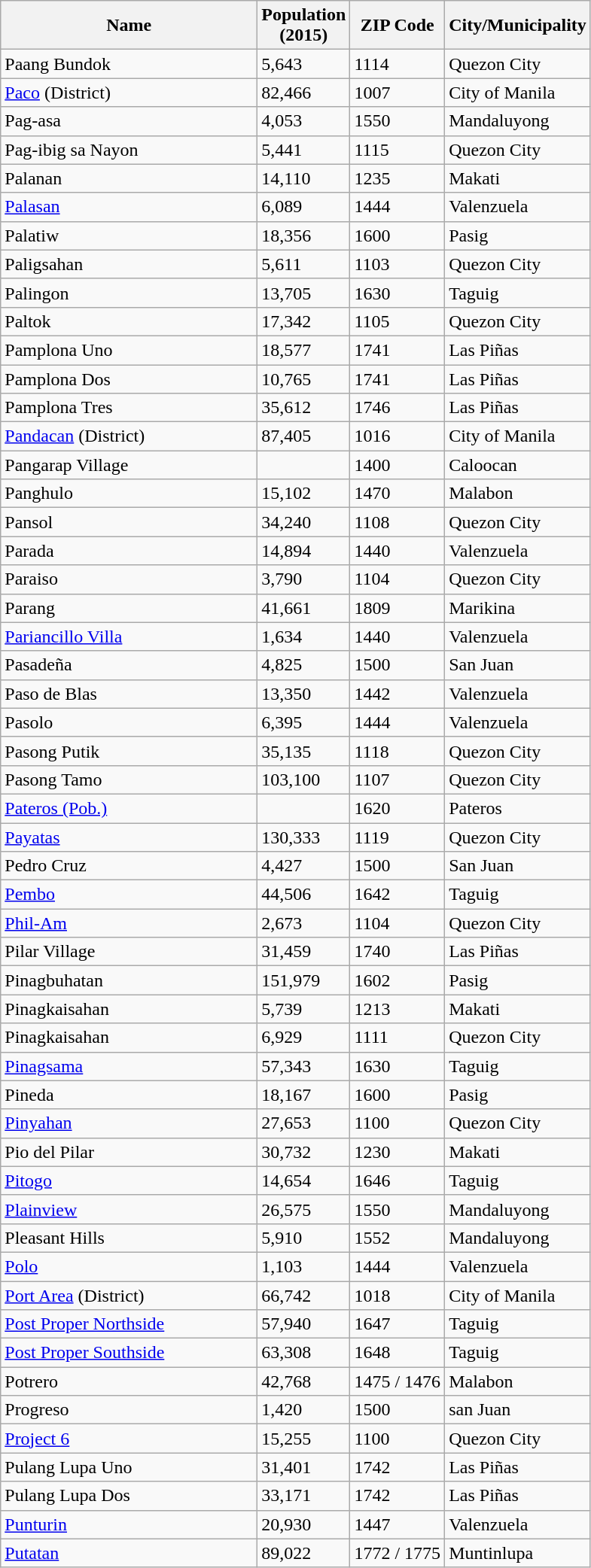<table class="wikitable sortable">
<tr>
<th style="width: 220px;">Name</th>
<th>Population<br>(2015)</th>
<th>ZIP Code</th>
<th>City/Municipality</th>
</tr>
<tr>
<td>Paang Bundok</td>
<td>5,643</td>
<td>1114</td>
<td>Quezon City</td>
</tr>
<tr>
<td><a href='#'>Paco</a> (District)</td>
<td>82,466</td>
<td>1007</td>
<td>City of Manila</td>
</tr>
<tr>
<td>Pag-asa</td>
<td>4,053</td>
<td>1550</td>
<td>Mandaluyong</td>
</tr>
<tr>
<td>Pag-ibig sa Nayon</td>
<td>5,441</td>
<td>1115</td>
<td>Quezon City</td>
</tr>
<tr>
<td>Palanan</td>
<td>14,110</td>
<td>1235</td>
<td>Makati</td>
</tr>
<tr>
<td><a href='#'>Palasan</a></td>
<td>6,089</td>
<td>1444</td>
<td>Valenzuela</td>
</tr>
<tr>
<td>Palatiw</td>
<td>18,356</td>
<td>1600</td>
<td>Pasig</td>
</tr>
<tr>
<td>Paligsahan</td>
<td>5,611</td>
<td>1103</td>
<td>Quezon City</td>
</tr>
<tr>
<td>Palingon</td>
<td>13,705</td>
<td>1630</td>
<td>Taguig</td>
</tr>
<tr>
<td>Paltok</td>
<td>17,342</td>
<td>1105</td>
<td>Quezon City</td>
</tr>
<tr>
<td>Pamplona Uno</td>
<td>18,577</td>
<td>1741</td>
<td>Las Piñas</td>
</tr>
<tr>
<td>Pamplona Dos</td>
<td>10,765</td>
<td>1741</td>
<td>Las Piñas</td>
</tr>
<tr>
<td>Pamplona Tres</td>
<td>35,612</td>
<td>1746</td>
<td>Las Piñas</td>
</tr>
<tr>
<td><a href='#'>Pandacan</a> (District)</td>
<td>87,405</td>
<td>1016</td>
<td>City of Manila</td>
</tr>
<tr>
<td>Pangarap Village</td>
<td></td>
<td>1400</td>
<td>Caloocan</td>
</tr>
<tr>
<td>Panghulo</td>
<td>15,102</td>
<td>1470</td>
<td>Malabon</td>
</tr>
<tr>
<td>Pansol</td>
<td>34,240</td>
<td>1108</td>
<td>Quezon City</td>
</tr>
<tr>
<td>Parada</td>
<td>14,894</td>
<td>1440</td>
<td>Valenzuela</td>
</tr>
<tr>
<td>Paraiso</td>
<td>3,790</td>
<td>1104</td>
<td>Quezon City</td>
</tr>
<tr>
<td>Parang</td>
<td>41,661</td>
<td>1809</td>
<td>Marikina</td>
</tr>
<tr>
<td><a href='#'>Pariancillo Villa</a></td>
<td>1,634</td>
<td>1440</td>
<td>Valenzuela</td>
</tr>
<tr>
<td>Pasadeña</td>
<td>4,825</td>
<td>1500</td>
<td>San Juan</td>
</tr>
<tr>
<td>Paso de Blas</td>
<td>13,350</td>
<td>1442</td>
<td>Valenzuela</td>
</tr>
<tr>
<td>Pasolo</td>
<td>6,395</td>
<td>1444</td>
<td>Valenzuela</td>
</tr>
<tr>
<td>Pasong Putik</td>
<td>35,135</td>
<td>1118</td>
<td>Quezon City</td>
</tr>
<tr>
<td>Pasong Tamo</td>
<td>103,100</td>
<td>1107</td>
<td>Quezon City</td>
</tr>
<tr>
<td><a href='#'>Pateros (Pob.)</a></td>
<td></td>
<td>1620</td>
<td>Pateros</td>
</tr>
<tr>
<td><a href='#'>Payatas</a></td>
<td>130,333</td>
<td>1119</td>
<td>Quezon City</td>
</tr>
<tr>
<td>Pedro Cruz</td>
<td>4,427</td>
<td>1500</td>
<td>San Juan</td>
</tr>
<tr>
<td><a href='#'>Pembo</a></td>
<td>44,506</td>
<td>1642</td>
<td>Taguig</td>
</tr>
<tr>
<td><a href='#'>Phil-Am</a></td>
<td>2,673</td>
<td>1104</td>
<td>Quezon City</td>
</tr>
<tr>
<td>Pilar Village</td>
<td>31,459</td>
<td>1740</td>
<td>Las Piñas</td>
</tr>
<tr>
<td>Pinagbuhatan</td>
<td>151,979</td>
<td>1602</td>
<td>Pasig</td>
</tr>
<tr>
<td>Pinagkaisahan</td>
<td>5,739</td>
<td>1213</td>
<td>Makati</td>
</tr>
<tr>
<td>Pinagkaisahan</td>
<td>6,929</td>
<td>1111</td>
<td>Quezon City</td>
</tr>
<tr>
<td><a href='#'>Pinagsama</a></td>
<td>57,343</td>
<td>1630</td>
<td>Taguig</td>
</tr>
<tr>
<td>Pineda</td>
<td>18,167</td>
<td>1600</td>
<td>Pasig</td>
</tr>
<tr>
<td><a href='#'>Pinyahan</a></td>
<td>27,653</td>
<td>1100</td>
<td>Quezon City</td>
</tr>
<tr>
<td>Pio del Pilar</td>
<td>30,732</td>
<td>1230</td>
<td>Makati</td>
</tr>
<tr>
<td><a href='#'>Pitogo</a></td>
<td>14,654</td>
<td>1646</td>
<td>Taguig</td>
</tr>
<tr>
<td><a href='#'>Plainview</a></td>
<td>26,575</td>
<td>1550</td>
<td>Mandaluyong</td>
</tr>
<tr>
<td>Pleasant Hills</td>
<td>5,910</td>
<td>1552</td>
<td>Mandaluyong</td>
</tr>
<tr>
<td><a href='#'>Polo</a></td>
<td>1,103</td>
<td>1444</td>
<td>Valenzuela</td>
</tr>
<tr>
<td><a href='#'>Port Area</a> (District)</td>
<td>66,742</td>
<td>1018</td>
<td>City of Manila</td>
</tr>
<tr>
<td><a href='#'>Post Proper Northside</a></td>
<td>57,940</td>
<td>1647</td>
<td>Taguig</td>
</tr>
<tr>
<td><a href='#'>Post Proper Southside</a></td>
<td>63,308</td>
<td>1648</td>
<td>Taguig</td>
</tr>
<tr>
<td>Potrero</td>
<td>42,768</td>
<td>1475 / 1476</td>
<td>Malabon</td>
</tr>
<tr>
<td>Progreso</td>
<td>1,420</td>
<td>1500</td>
<td>san Juan</td>
</tr>
<tr>
<td><a href='#'>Project 6</a></td>
<td>15,255</td>
<td>1100</td>
<td>Quezon City</td>
</tr>
<tr>
<td>Pulang Lupa Uno</td>
<td>31,401</td>
<td>1742</td>
<td>Las Piñas</td>
</tr>
<tr>
<td>Pulang Lupa Dos</td>
<td>33,171</td>
<td>1742</td>
<td>Las Piñas</td>
</tr>
<tr>
<td><a href='#'>Punturin</a></td>
<td>20,930</td>
<td>1447</td>
<td>Valenzuela</td>
</tr>
<tr>
<td><a href='#'>Putatan</a></td>
<td>89,022</td>
<td>1772 / 1775</td>
<td>Muntinlupa</td>
</tr>
</table>
